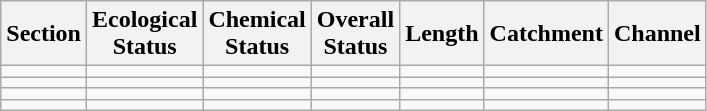<table class="wikitable">
<tr>
<th>Section</th>
<th>Ecological<br>Status</th>
<th>Chemical<br>Status</th>
<th>Overall<br>Status</th>
<th>Length</th>
<th>Catchment</th>
<th>Channel</th>
</tr>
<tr>
<td></td>
<td></td>
<td></td>
<td></td>
<td></td>
<td></td>
<td></td>
</tr>
<tr>
<td></td>
<td></td>
<td></td>
<td></td>
<td></td>
<td></td>
<td></td>
</tr>
<tr>
<td></td>
<td></td>
<td></td>
<td></td>
<td></td>
<td></td>
<td></td>
</tr>
<tr>
<td></td>
<td></td>
<td></td>
<td></td>
<td></td>
<td></td>
<td></td>
</tr>
</table>
